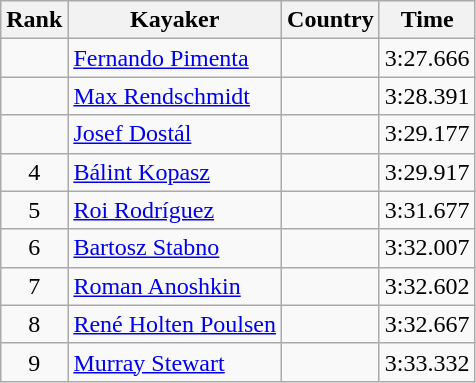<table class="wikitable" style="text-align:center">
<tr>
<th>Rank</th>
<th>Kayaker</th>
<th>Country</th>
<th>Time</th>
</tr>
<tr>
<td></td>
<td align="left"><a href='#'>Fernando Pimenta</a></td>
<td align="left"></td>
<td>3:27.666</td>
</tr>
<tr>
<td></td>
<td align="left"><a href='#'>Max Rendschmidt</a></td>
<td align="left"></td>
<td>3:28.391</td>
</tr>
<tr>
<td></td>
<td align="left"><a href='#'>Josef Dostál</a></td>
<td align="left"></td>
<td>3:29.177</td>
</tr>
<tr>
<td>4</td>
<td align="left"><a href='#'>Bálint Kopasz</a></td>
<td align="left"></td>
<td>3:29.917</td>
</tr>
<tr>
<td>5</td>
<td align="left"><a href='#'>Roi Rodríguez</a></td>
<td align="left"></td>
<td>3:31.677</td>
</tr>
<tr>
<td>6</td>
<td align="left"><a href='#'>Bartosz Stabno</a></td>
<td align="left"></td>
<td>3:32.007</td>
</tr>
<tr>
<td>7</td>
<td align="left"><a href='#'>Roman Anoshkin</a></td>
<td align="left"></td>
<td>3:32.602</td>
</tr>
<tr>
<td>8</td>
<td align="left"><a href='#'>René Holten Poulsen</a></td>
<td align="left"></td>
<td>3:32.667</td>
</tr>
<tr>
<td>9</td>
<td align="left"><a href='#'>Murray Stewart</a></td>
<td align="left"></td>
<td>3:33.332</td>
</tr>
</table>
